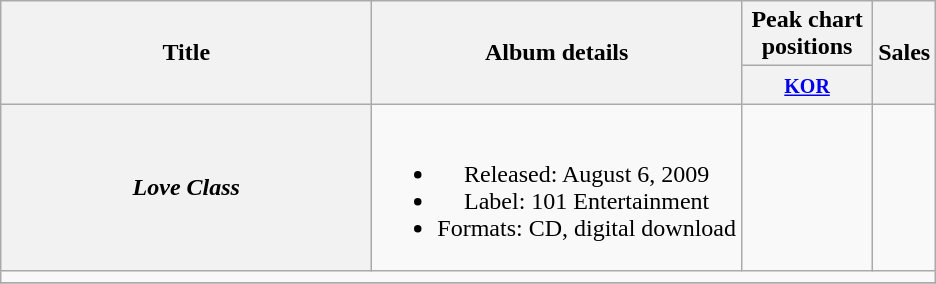<table class="wikitable plainrowheaders" style="text-align:center;">
<tr>
<th scope="col" rowspan="2" style="width:15em;">Title</th>
<th scope="col" rowspan="2">Album details</th>
<th scope="col" colspan="1" style="width:5em;">Peak chart positions</th>
<th scope="col" rowspan="2">Sales</th>
</tr>
<tr>
<th><small><a href='#'>KOR</a></small><br></th>
</tr>
<tr>
<th scope="row"><em>Love Class</em></th>
<td><br><ul><li>Released: August 6, 2009</li><li>Label: 101 Entertainment</li><li>Formats: CD, digital download</li></ul></td>
<td></td>
<td></td>
</tr>
<tr>
<td colspan="4"></td>
</tr>
<tr>
</tr>
</table>
